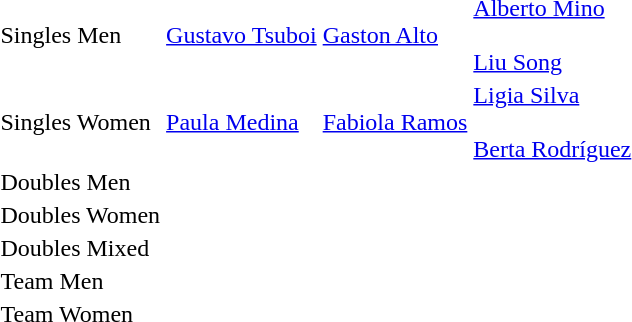<table>
<tr>
<td>Singles Men <br></td>
<td><a href='#'>Gustavo Tsuboi</a><br><em></em></td>
<td><a href='#'>Gaston Alto</a><br><em></em></td>
<td><a href='#'>Alberto Mino</a><br><em></em><br><a href='#'>Liu Song</a><br><em></em></td>
</tr>
<tr>
<td>Singles Women <br></td>
<td><a href='#'>Paula Medina</a><br><em></em></td>
<td><a href='#'>Fabiola Ramos</a><br><em></em></td>
<td><a href='#'>Ligia Silva</a><br><em></em><br><a href='#'>Berta Rodríguez</a><br><em></em></td>
</tr>
<tr>
<td>Doubles Men <br></td>
<td><em></em></td>
<td><em></em></td>
<td><em></em><br><em></em></td>
</tr>
<tr>
<td>Doubles Women <br></td>
<td><em></em></td>
<td><em></em></td>
<td><em></em><br><em></em></td>
</tr>
<tr>
<td>Doubles Mixed <br></td>
<td><em></em></td>
<td><em></em></td>
<td><em></em><br><em></em></td>
</tr>
<tr>
<td>Team Men <br></td>
<td><em></em></td>
<td><em></em></td>
<td><em></em><br><em></em></td>
</tr>
<tr>
<td>Team Women <br></td>
<td><em></em></td>
<td><em></em></td>
<td><em></em><br><em></em></td>
</tr>
</table>
